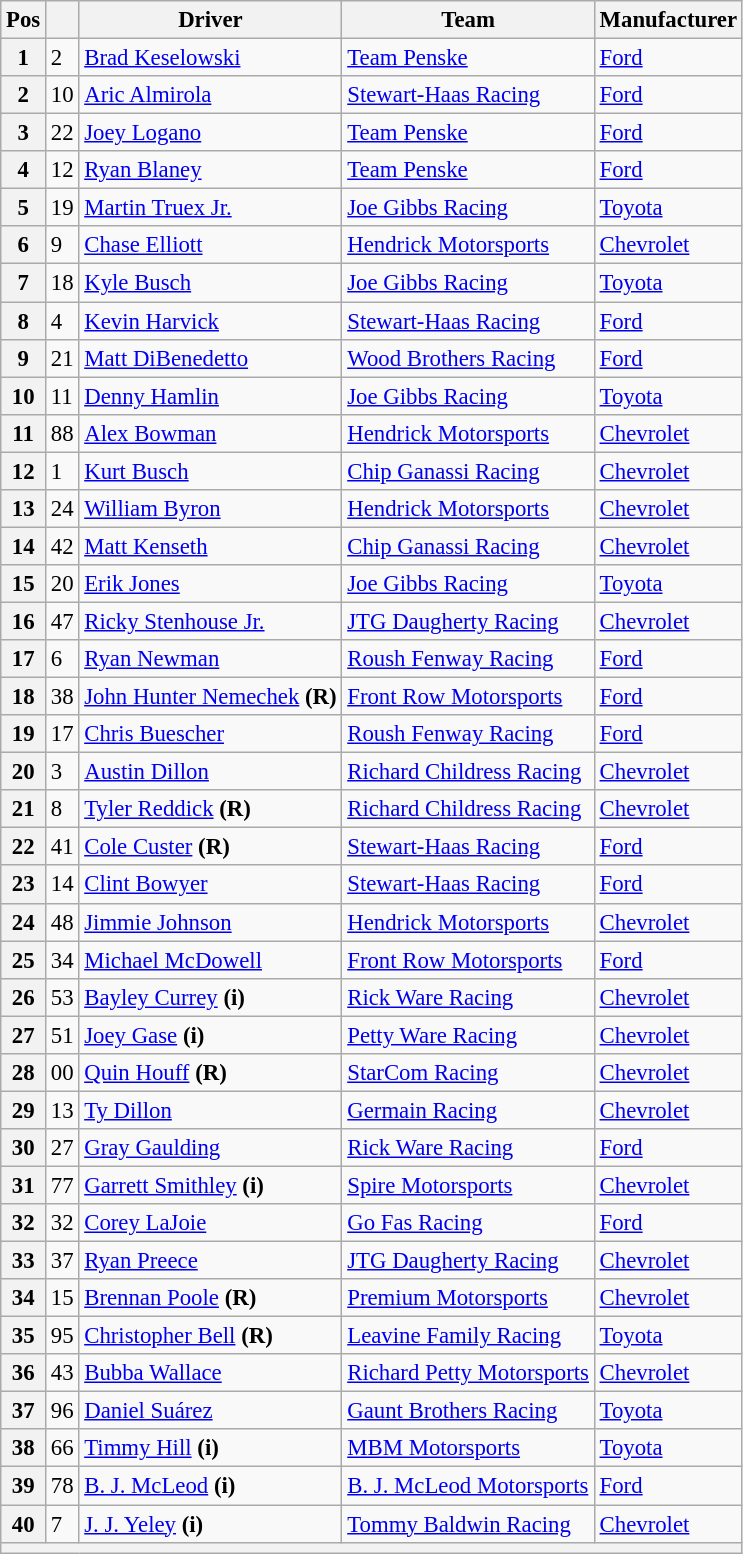<table class="wikitable" style="font-size:95%">
<tr>
<th>Pos</th>
<th></th>
<th>Driver</th>
<th>Team</th>
<th>Manufacturer</th>
</tr>
<tr>
<th>1</th>
<td>2</td>
<td><a href='#'>Brad Keselowski</a></td>
<td><a href='#'>Team Penske</a></td>
<td><a href='#'>Ford</a></td>
</tr>
<tr>
<th>2</th>
<td>10</td>
<td><a href='#'>Aric Almirola</a></td>
<td><a href='#'>Stewart-Haas Racing</a></td>
<td><a href='#'>Ford</a></td>
</tr>
<tr>
<th>3</th>
<td>22</td>
<td><a href='#'>Joey Logano</a></td>
<td><a href='#'>Team Penske</a></td>
<td><a href='#'>Ford</a></td>
</tr>
<tr>
<th>4</th>
<td>12</td>
<td><a href='#'>Ryan Blaney</a></td>
<td><a href='#'>Team Penske</a></td>
<td><a href='#'>Ford</a></td>
</tr>
<tr>
<th>5</th>
<td>19</td>
<td><a href='#'>Martin Truex Jr.</a></td>
<td><a href='#'>Joe Gibbs Racing</a></td>
<td><a href='#'>Toyota</a></td>
</tr>
<tr>
<th>6</th>
<td>9</td>
<td><a href='#'>Chase Elliott</a></td>
<td><a href='#'>Hendrick Motorsports</a></td>
<td><a href='#'>Chevrolet</a></td>
</tr>
<tr>
<th>7</th>
<td>18</td>
<td><a href='#'>Kyle Busch</a></td>
<td><a href='#'>Joe Gibbs Racing</a></td>
<td><a href='#'>Toyota</a></td>
</tr>
<tr>
<th>8</th>
<td>4</td>
<td><a href='#'>Kevin Harvick</a></td>
<td><a href='#'>Stewart-Haas Racing</a></td>
<td><a href='#'>Ford</a></td>
</tr>
<tr>
<th>9</th>
<td>21</td>
<td><a href='#'>Matt DiBenedetto</a></td>
<td><a href='#'>Wood Brothers Racing</a></td>
<td><a href='#'>Ford</a></td>
</tr>
<tr>
<th>10</th>
<td>11</td>
<td><a href='#'>Denny Hamlin</a></td>
<td><a href='#'>Joe Gibbs Racing</a></td>
<td><a href='#'>Toyota</a></td>
</tr>
<tr>
<th>11</th>
<td>88</td>
<td><a href='#'>Alex Bowman</a></td>
<td><a href='#'>Hendrick Motorsports</a></td>
<td><a href='#'>Chevrolet</a></td>
</tr>
<tr>
<th>12</th>
<td>1</td>
<td><a href='#'>Kurt Busch</a></td>
<td><a href='#'>Chip Ganassi Racing</a></td>
<td><a href='#'>Chevrolet</a></td>
</tr>
<tr>
<th>13</th>
<td>24</td>
<td><a href='#'>William Byron</a></td>
<td><a href='#'>Hendrick Motorsports</a></td>
<td><a href='#'>Chevrolet</a></td>
</tr>
<tr>
<th>14</th>
<td>42</td>
<td><a href='#'>Matt Kenseth</a></td>
<td><a href='#'>Chip Ganassi Racing</a></td>
<td><a href='#'>Chevrolet</a></td>
</tr>
<tr>
<th>15</th>
<td>20</td>
<td><a href='#'>Erik Jones</a></td>
<td><a href='#'>Joe Gibbs Racing</a></td>
<td><a href='#'>Toyota</a></td>
</tr>
<tr>
<th>16</th>
<td>47</td>
<td><a href='#'>Ricky Stenhouse Jr.</a></td>
<td><a href='#'>JTG Daugherty Racing</a></td>
<td><a href='#'>Chevrolet</a></td>
</tr>
<tr>
<th>17</th>
<td>6</td>
<td><a href='#'>Ryan Newman</a></td>
<td><a href='#'>Roush Fenway Racing</a></td>
<td><a href='#'>Ford</a></td>
</tr>
<tr>
<th>18</th>
<td>38</td>
<td><a href='#'>John Hunter Nemechek</a> <strong>(R)</strong></td>
<td><a href='#'>Front Row Motorsports</a></td>
<td><a href='#'>Ford</a></td>
</tr>
<tr>
<th>19</th>
<td>17</td>
<td><a href='#'>Chris Buescher</a></td>
<td><a href='#'>Roush Fenway Racing</a></td>
<td><a href='#'>Ford</a></td>
</tr>
<tr>
<th>20</th>
<td>3</td>
<td><a href='#'>Austin Dillon</a></td>
<td><a href='#'>Richard Childress Racing</a></td>
<td><a href='#'>Chevrolet</a></td>
</tr>
<tr>
<th>21</th>
<td>8</td>
<td><a href='#'>Tyler Reddick</a> <strong>(R)</strong></td>
<td><a href='#'>Richard Childress Racing</a></td>
<td><a href='#'>Chevrolet</a></td>
</tr>
<tr>
<th>22</th>
<td>41</td>
<td><a href='#'>Cole Custer</a> <strong>(R)</strong></td>
<td><a href='#'>Stewart-Haas Racing</a></td>
<td><a href='#'>Ford</a></td>
</tr>
<tr>
<th>23</th>
<td>14</td>
<td><a href='#'>Clint Bowyer</a></td>
<td><a href='#'>Stewart-Haas Racing</a></td>
<td><a href='#'>Ford</a></td>
</tr>
<tr>
<th>24</th>
<td>48</td>
<td><a href='#'>Jimmie Johnson</a></td>
<td><a href='#'>Hendrick Motorsports</a></td>
<td><a href='#'>Chevrolet</a></td>
</tr>
<tr>
<th>25</th>
<td>34</td>
<td><a href='#'>Michael McDowell</a></td>
<td><a href='#'>Front Row Motorsports</a></td>
<td><a href='#'>Ford</a></td>
</tr>
<tr>
<th>26</th>
<td>53</td>
<td><a href='#'>Bayley Currey</a> <strong>(i)</strong></td>
<td><a href='#'>Rick Ware Racing</a></td>
<td><a href='#'>Chevrolet</a></td>
</tr>
<tr>
<th>27</th>
<td>51</td>
<td><a href='#'>Joey Gase</a> <strong>(i)</strong></td>
<td><a href='#'>Petty Ware Racing</a></td>
<td><a href='#'>Chevrolet</a></td>
</tr>
<tr>
<th>28</th>
<td>00</td>
<td><a href='#'>Quin Houff</a> <strong>(R)</strong></td>
<td><a href='#'>StarCom Racing</a></td>
<td><a href='#'>Chevrolet</a></td>
</tr>
<tr>
<th>29</th>
<td>13</td>
<td><a href='#'>Ty Dillon</a></td>
<td><a href='#'>Germain Racing</a></td>
<td><a href='#'>Chevrolet</a></td>
</tr>
<tr>
<th>30</th>
<td>27</td>
<td><a href='#'>Gray Gaulding</a></td>
<td><a href='#'>Rick Ware Racing</a></td>
<td><a href='#'>Ford</a></td>
</tr>
<tr>
<th>31</th>
<td>77</td>
<td><a href='#'>Garrett Smithley</a> <strong>(i)</strong></td>
<td><a href='#'>Spire Motorsports</a></td>
<td><a href='#'>Chevrolet</a></td>
</tr>
<tr>
<th>32</th>
<td>32</td>
<td><a href='#'>Corey LaJoie</a></td>
<td><a href='#'>Go Fas Racing</a></td>
<td><a href='#'>Ford</a></td>
</tr>
<tr>
<th>33</th>
<td>37</td>
<td><a href='#'>Ryan Preece</a></td>
<td><a href='#'>JTG Daugherty Racing</a></td>
<td><a href='#'>Chevrolet</a></td>
</tr>
<tr>
<th>34</th>
<td>15</td>
<td><a href='#'>Brennan Poole</a> <strong>(R)</strong></td>
<td><a href='#'>Premium Motorsports</a></td>
<td><a href='#'>Chevrolet</a></td>
</tr>
<tr>
<th>35</th>
<td>95</td>
<td><a href='#'>Christopher Bell</a> <strong>(R)</strong></td>
<td><a href='#'>Leavine Family Racing</a></td>
<td><a href='#'>Toyota</a></td>
</tr>
<tr>
<th>36</th>
<td>43</td>
<td><a href='#'>Bubba Wallace</a></td>
<td><a href='#'>Richard Petty Motorsports</a></td>
<td><a href='#'>Chevrolet</a></td>
</tr>
<tr>
<th>37</th>
<td>96</td>
<td><a href='#'>Daniel Suárez</a></td>
<td><a href='#'>Gaunt Brothers Racing</a></td>
<td><a href='#'>Toyota</a></td>
</tr>
<tr>
<th>38</th>
<td>66</td>
<td><a href='#'>Timmy Hill</a> <strong>(i)</strong></td>
<td><a href='#'>MBM Motorsports</a></td>
<td><a href='#'>Toyota</a></td>
</tr>
<tr>
<th>39</th>
<td>78</td>
<td><a href='#'>B. J. McLeod</a> <strong>(i)</strong></td>
<td><a href='#'>B. J. McLeod Motorsports</a></td>
<td><a href='#'>Ford</a></td>
</tr>
<tr>
<th>40</th>
<td>7</td>
<td><a href='#'>J. J. Yeley</a> <strong>(i)</strong></td>
<td><a href='#'>Tommy Baldwin Racing</a></td>
<td><a href='#'>Chevrolet</a></td>
</tr>
<tr>
<th colspan="7"></th>
</tr>
</table>
